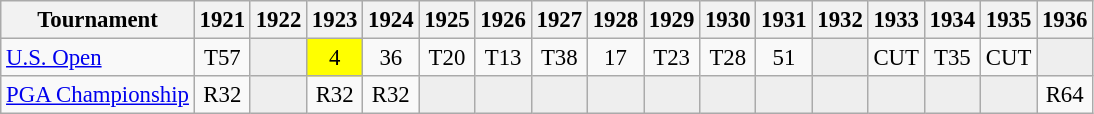<table class="wikitable" style="font-size:95%;text-align:center;">
<tr>
<th>Tournament</th>
<th>1921</th>
<th>1922</th>
<th>1923</th>
<th>1924</th>
<th>1925</th>
<th>1926</th>
<th>1927</th>
<th>1928</th>
<th>1929</th>
<th>1930</th>
<th>1931</th>
<th>1932</th>
<th>1933</th>
<th>1934</th>
<th>1935</th>
<th>1936</th>
</tr>
<tr>
<td align=left><a href='#'>U.S. Open</a></td>
<td>T57</td>
<td style="background:#eeeeee;"></td>
<td style="background:yellow;">4</td>
<td>36</td>
<td>T20</td>
<td>T13</td>
<td>T38</td>
<td>17</td>
<td>T23</td>
<td>T28</td>
<td>51</td>
<td style="background:#eeeeee;"></td>
<td>CUT</td>
<td>T35</td>
<td>CUT</td>
<td style="background:#eeeeee;"></td>
</tr>
<tr>
<td align=left><a href='#'>PGA Championship</a></td>
<td>R32</td>
<td style="background:#eeeeee;"></td>
<td>R32</td>
<td>R32</td>
<td style="background:#eeeeee;"></td>
<td style="background:#eeeeee;"></td>
<td style="background:#eeeeee;"></td>
<td style="background:#eeeeee;"></td>
<td style="background:#eeeeee;"></td>
<td style="background:#eeeeee;"></td>
<td style="background:#eeeeee;"></td>
<td style="background:#eeeeee;"></td>
<td style="background:#eeeeee;"></td>
<td style="background:#eeeeee;"></td>
<td style="background:#eeeeee;"></td>
<td>R64</td>
</tr>
</table>
